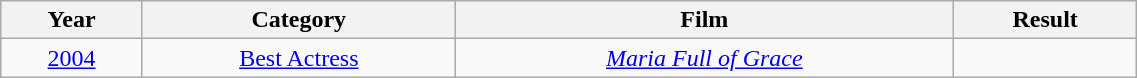<table class="wikitable" width=60%>
<tr>
<th>Year</th>
<th>Category</th>
<th>Film</th>
<th>Result</th>
</tr>
<tr>
<td style="text-align:center;"><a href='#'>2004</a></td>
<td style="text-align:center;"><a href='#'>Best Actress</a></td>
<td style="text-align:center;"><em><a href='#'>Maria Full of Grace</a></em></td>
<td></td>
</tr>
</table>
